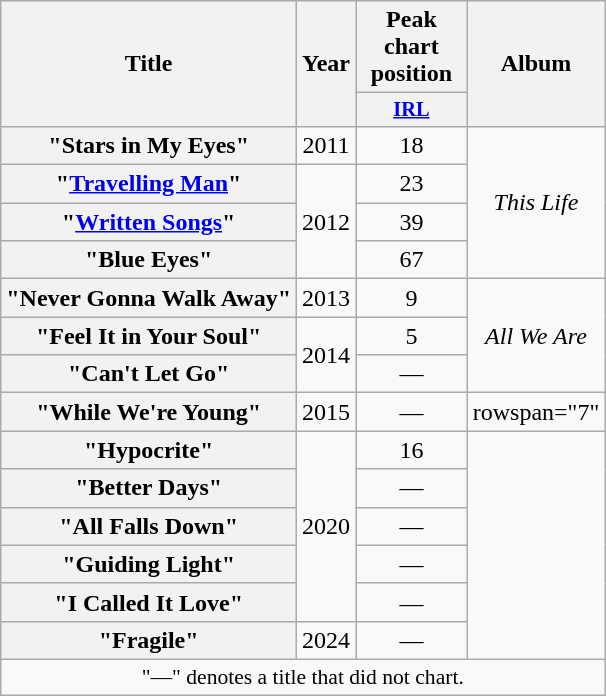<table class="wikitable plainrowheaders" style="text-align:center;">
<tr>
<th rowspan=2>Title</th>
<th rowspan=2>Year</th>
<th>Peak chart position</th>
<th rowspan="2">Album</th>
</tr>
<tr>
<th style="width:5em;font-size:85%"><a href='#'>IRL</a><br></th>
</tr>
<tr>
<th scope="row">"Stars in My Eyes"</th>
<td>2011</td>
<td>18</td>
<td rowspan="4"><em>This Life</em></td>
</tr>
<tr>
<th scope="row">"<a href='#'>Travelling Man</a>"</th>
<td rowspan="3">2012</td>
<td>23</td>
</tr>
<tr>
<th scope="row">"<a href='#'>Written Songs</a>"</th>
<td>39</td>
</tr>
<tr>
<th scope="row">"Blue Eyes"</th>
<td>67</td>
</tr>
<tr>
<th scope="row">"Never Gonna Walk Away"</th>
<td>2013</td>
<td>9</td>
<td rowspan="3"><em>All We Are</em></td>
</tr>
<tr>
<th scope="row">"Feel It in Your Soul"</th>
<td rowspan="2">2014</td>
<td>5</td>
</tr>
<tr>
<th scope="row">"Can't Let Go"</th>
<td>—</td>
</tr>
<tr>
<th scope="row">"While We're Young"</th>
<td>2015</td>
<td>—</td>
<td>rowspan="7" </td>
</tr>
<tr>
<th scope="row">"Hypocrite"</th>
<td rowspan="5">2020</td>
<td>16</td>
</tr>
<tr>
<th scope="row">"Better Days"</th>
<td>—</td>
</tr>
<tr>
<th scope="row">"All Falls Down"</th>
<td>—</td>
</tr>
<tr>
<th scope="row">"Guiding Light"</th>
<td>—</td>
</tr>
<tr>
<th scope="row">"I Called It Love"</th>
<td>—</td>
</tr>
<tr>
<th scope="row">"Fragile"</th>
<td>2024</td>
<td>—</td>
</tr>
<tr>
<td colspan="4" style="font-size:90%">"—" denotes a title that did not chart.</td>
</tr>
</table>
